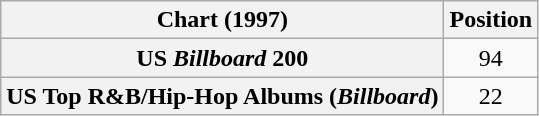<table class="wikitable sortable plainrowheaders" style="text-align:center">
<tr>
<th scope="col">Chart (1997)</th>
<th scope="col">Position</th>
</tr>
<tr>
<th scope="row">US <em>Billboard</em> 200</th>
<td>94</td>
</tr>
<tr>
<th scope="row">US Top R&B/Hip-Hop Albums (<em>Billboard</em>)</th>
<td>22</td>
</tr>
</table>
